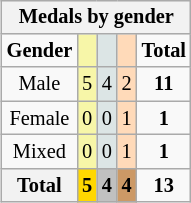<table class="wikitable" style="font-size:85%; float:right">
<tr style="background:#efefef;">
<th colspan=5><strong>Medals by gender</strong></th>
</tr>
<tr align=center>
<td><strong>Gender</strong></td>
<td style="background:#f7f6a8;"></td>
<td style="background:#dce5e5;"></td>
<td style="background:#ffdab9;"></td>
<td><strong>Total</strong></td>
</tr>
<tr align=center>
<td>Male</td>
<td style="background:#F7F6A8;">5</td>
<td style="background:#DCE5E5;">4</td>
<td style="background:#FFDAB9;">2</td>
<td><strong>11</strong></td>
</tr>
<tr align=center>
<td>Female</td>
<td style="background:#F7F6A8;">0</td>
<td style="background:#DCE5E5;">0</td>
<td style="background:#FFDAB9;">1</td>
<td><strong>1</strong></td>
</tr>
<tr align=center>
<td>Mixed</td>
<td style="background:#F7F6A8;">0</td>
<td style="background:#DCE5E5;">0</td>
<td style="background:#FFDAB9;">1</td>
<td><strong>1</strong></td>
</tr>
<tr align=center>
<th><strong>Total</strong></th>
<td style="background:gold;"><strong>5</strong></td>
<td style="background:silver;"><strong>4</strong></td>
<td style="background:#c96;"><strong>4</strong></td>
<td><strong>13</strong></td>
</tr>
</table>
